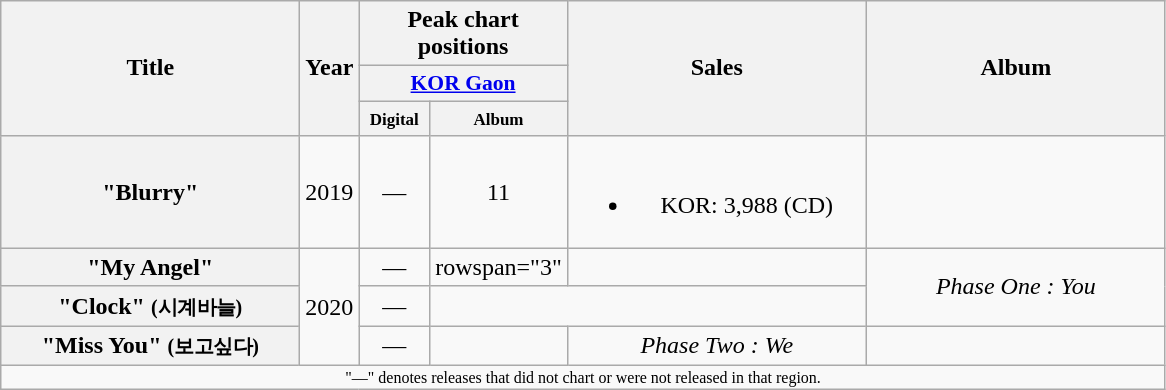<table class="wikitable plainrowheaders" style="text-align:center">
<tr>
<th scope="col" rowspan="3" style="width:12em;">Title</th>
<th scope="col" rowspan="3" style="width:2em;">Year</th>
<th scope="col" colspan="2">Peak chart positions</th>
<th scope="col" rowspan="3" style="width:12em;">Sales</th>
<th scope="col" rowspan="3" style="width:12em;">Album</th>
</tr>
<tr>
<th style="text-align:center; width:30px; font-size:90%;" colspan="2"><a href='#'>KOR Gaon</a></th>
</tr>
<tr>
<th style="text-align:center; width:3em; font-size:85%;"><small>Digital</small></th>
<th style="text-align:center; width:3em; font-size:85%;"><small>Album</small></th>
</tr>
<tr>
<th scope="row">"Blurry"</th>
<td>2019</td>
<td>—</td>
<td>11</td>
<td><br><ul><li>KOR: 3,988 (CD)</li></ul></td>
<td></td>
</tr>
<tr>
<th scope="row">"My Angel"</th>
<td rowspan="3">2020</td>
<td>—</td>
<td>rowspan="3" </td>
<td></td>
<td rowspan="2"><em>Phase One : You</em></td>
</tr>
<tr>
<th scope="row">"Clock" <small>(시계바늘)</small></th>
<td>—</td>
</tr>
<tr>
<th scope="row">"Miss You" <small>(보고싶다)</small></th>
<td>—</td>
<td></td>
<td><em>Phase Two : We</em></td>
</tr>
<tr>
<td colspan="7" style="text-align:center; font-size:8pt;">"—" denotes releases that did not chart or were not released in that region.</td>
</tr>
</table>
